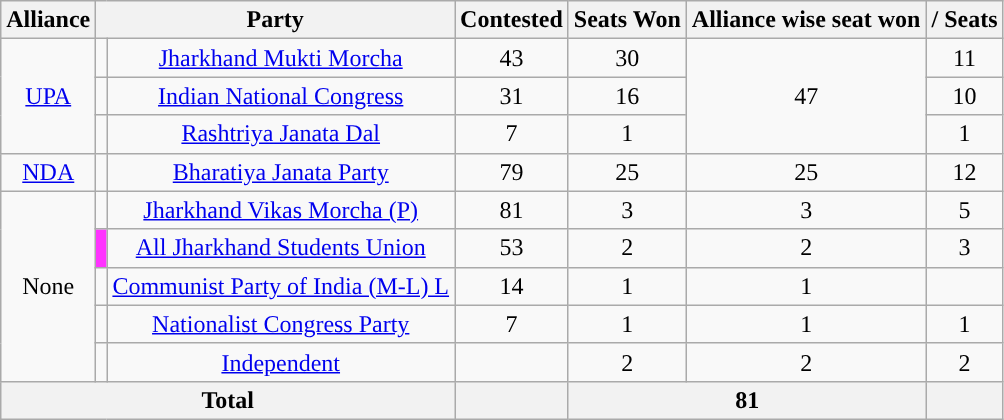<table class="wikitable" style="text-align:center">
<tr>
<th>Alliance</th>
<th colspan=2>Party</th>
<th>Contested</th>
<th>Seats Won</th>
<th>Alliance wise seat won</th>
<th>/ Seats</th>
</tr>
<tr>
<td rowspan="3"><a href='#'>UPA</a></td>
<td></td>
<td><a href='#'>Jharkhand Mukti Morcha</a></td>
<td>43</td>
<td>30</td>
<td rowspan="3">47</td>
<td> 11</td>
</tr>
<tr>
<td></td>
<td><a href='#'>Indian National Congress</a></td>
<td>31</td>
<td>16</td>
<td> 10</td>
</tr>
<tr>
<td></td>
<td><a href='#'>Rashtriya Janata Dal</a></td>
<td>7</td>
<td>1</td>
<td> 1</td>
</tr>
<tr>
<td><a href='#'>NDA</a></td>
<td></td>
<td><a href='#'>Bharatiya Janata Party</a></td>
<td>79</td>
<td>25</td>
<td>25</td>
<td> 12</td>
</tr>
<tr>
<td rowspan="5">None</td>
<td></td>
<td><a href='#'>Jharkhand Vikas Morcha (P)</a></td>
<td>81</td>
<td>3</td>
<td>3</td>
<td> 5</td>
</tr>
<tr>
<td bgcolor="#FF33FF"></td>
<td><a href='#'>All Jharkhand Students Union</a></td>
<td>53</td>
<td>2</td>
<td>2</td>
<td> 3</td>
</tr>
<tr>
<td></td>
<td><a href='#'>Communist Party of India (M-L) L</a></td>
<td>14</td>
<td>1</td>
<td>1</td>
<td></td>
</tr>
<tr>
<td></td>
<td><a href='#'>Nationalist Congress Party</a></td>
<td>7</td>
<td>1</td>
<td>1</td>
<td> 1</td>
</tr>
<tr>
<td></td>
<td><a href='#'>Independent</a></td>
<td></td>
<td>2</td>
<td>2</td>
<td> 2</td>
</tr>
<tr>
<th colspan=3>Total</th>
<th></th>
<th colspan="2">81</th>
<th></th>
</tr>
</table>
